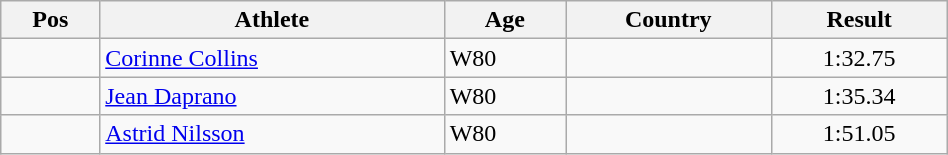<table class="wikitable"  style="text-align:center; width:50%;">
<tr>
<th>Pos</th>
<th>Athlete</th>
<th>Age</th>
<th>Country</th>
<th>Result</th>
</tr>
<tr>
<td align=center></td>
<td align=left><a href='#'>Corinne Collins</a></td>
<td align=left>W80</td>
<td align=left></td>
<td>1:32.75</td>
</tr>
<tr>
<td align=center></td>
<td align=left><a href='#'>Jean Daprano</a></td>
<td align=left>W80</td>
<td align=left></td>
<td>1:35.34</td>
</tr>
<tr>
<td align=center></td>
<td align=left><a href='#'>Astrid Nilsson</a></td>
<td align=left>W80</td>
<td align=left></td>
<td>1:51.05</td>
</tr>
</table>
